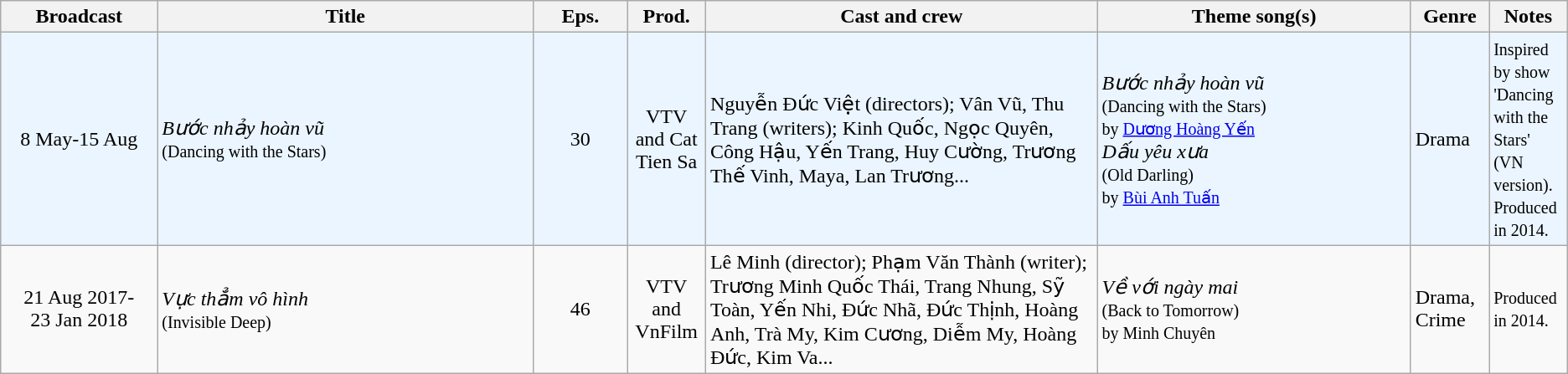<table class="wikitable sortable">
<tr>
<th style="width:10%;">Broadcast</th>
<th style="width:24%;">Title</th>
<th style="width:6%;">Eps.</th>
<th style="width:5%;">Prod.</th>
<th style="width:25%;">Cast and crew</th>
<th style="width:20%;">Theme song(s)</th>
<th style="width:5%;">Genre</th>
<th style="width:5%;">Notes</th>
</tr>
<tr ---- bgcolor="#ebf5ff">
<td style="text-align:center;">8 May-15 Aug<br></td>
<td><em>Bước nhảy hoàn vũ</em> <br><small>(Dancing with the Stars)</small></td>
<td style="text-align:center;">30</td>
<td style="text-align:center;">VTV and Cat Tien Sa</td>
<td>Nguyễn Đức Việt (directors); Vân Vũ, Thu Trang (writers); Kinh Quốc, Ngọc Quyên, Công Hậu, Yến Trang, Huy Cường, Trương Thế Vinh, Maya, Lan Trương...</td>
<td><em>Bước nhảy hoàn vũ</em> <br><small>(Dancing with the Stars)</small><br><small>by <a href='#'>Dương Hoàng Yến</a></small><br><em>Dấu yêu xưa</em> <br><small>(Old Darling)</small><br><small>by <a href='#'>Bùi Anh Tuấn</a></small><br></td>
<td>Drama</td>
<td><small>Inspired by show 'Dancing with the Stars' (VN version). <br>Produced in 2014.</small></td>
</tr>
<tr>
<td style="text-align:center;">21 Aug 2017-<br>23 Jan 2018 <br></td>
<td><em>Vực thẳm vô hình</em> <br><small>(Invisible Deep)</small></td>
<td style="text-align:center;">46</td>
<td style="text-align:center;">VTV and VnFilm</td>
<td>Lê Minh (director); Phạm Văn Thành (writer); Trương Minh Quốc Thái, Trang Nhung, Sỹ Toàn, Yến Nhi, Đức Nhã, Đức Thịnh, Hoàng Anh, Trà My, Kim Cương, Diễm My, Hoàng Đức, Kim Va...</td>
<td><em>Về với ngày mai</em> <br><small>(Back to Tomorrow)</small><br><small>by Minh Chuyên</small></td>
<td>Drama, Crime</td>
<td><small>Produced in 2014.</small></td>
</tr>
</table>
